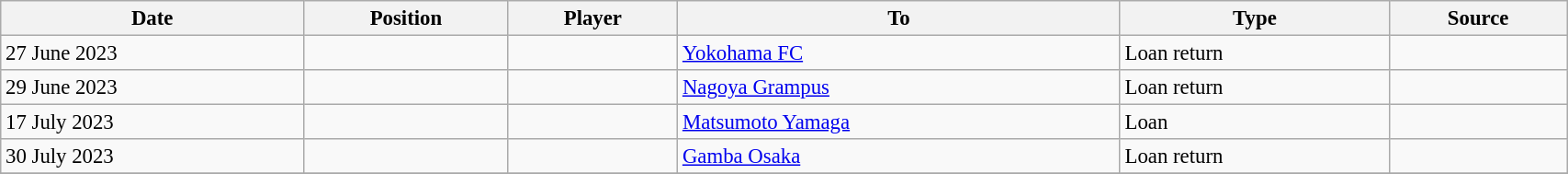<table class="wikitable sortable" style="width:90%; text-align:center; font-size:95%; text-align:left;">
<tr>
<th>Date</th>
<th>Position</th>
<th>Player</th>
<th>To</th>
<th>Type</th>
<th>Source</th>
</tr>
<tr>
<td>27 June 2023</td>
<td></td>
<td></td>
<td> <a href='#'>Yokohama FC</a></td>
<td>Loan return</td>
<td></td>
</tr>
<tr>
<td>29 June 2023</td>
<td></td>
<td></td>
<td> <a href='#'>Nagoya Grampus</a></td>
<td>Loan return</td>
<td></td>
</tr>
<tr>
<td>17 July 2023</td>
<td></td>
<td></td>
<td> <a href='#'>Matsumoto Yamaga</a></td>
<td>Loan</td>
<td></td>
</tr>
<tr>
<td>30 July 2023</td>
<td></td>
<td></td>
<td> <a href='#'>Gamba Osaka</a></td>
<td>Loan return</td>
<td></td>
</tr>
<tr>
</tr>
</table>
